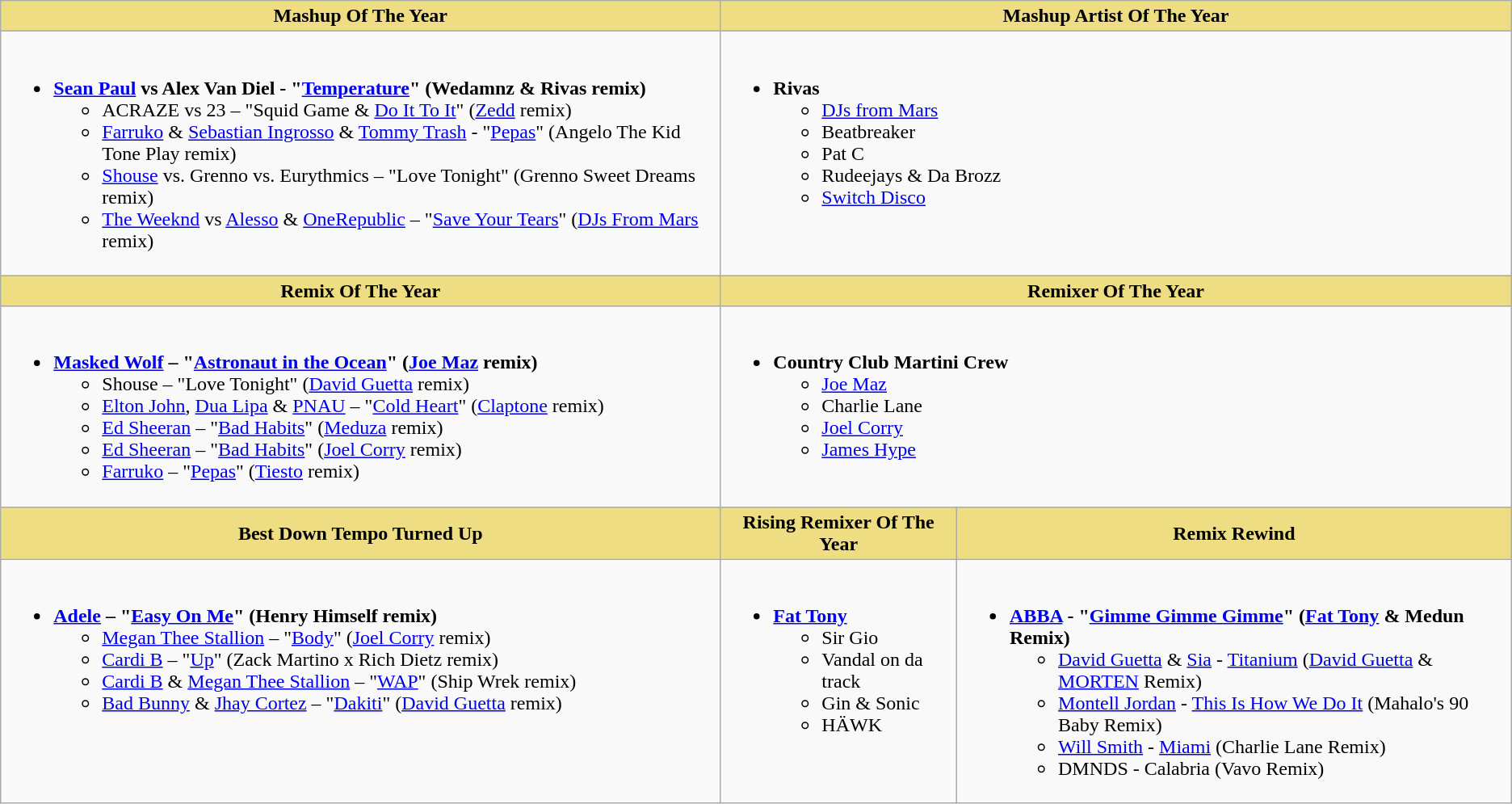<table class="wikitable">
<tr>
<th style="background:#EEDD82; width=50%"><strong>Mashup Of The Year</strong></th>
<th colspan="2" style="background:#EEDD82; width=50%"><strong>Mashup Artist Of The Year</strong></th>
</tr>
<tr>
<td valign="top"><br><ul><li><strong><a href='#'>Sean Paul</a> vs Alex Van Diel - "<a href='#'>Temperature</a>" (Wedamnz & Rivas remix)</strong><ul><li>ACRAZE vs 23 – "Squid Game & <a href='#'>Do It To It</a>" (<a href='#'>Zedd</a> remix)</li><li><a href='#'>Farruko</a> & <a href='#'>Sebastian Ingrosso</a> & <a href='#'>Tommy Trash</a> - "<a href='#'>Pepas</a>" (Angelo The Kid Tone Play remix)</li><li><a href='#'>Shouse</a> vs. Grenno vs. Eurythmics – "Love Tonight" (Grenno Sweet Dreams remix)</li><li><a href='#'>The Weeknd</a> vs <a href='#'>Alesso</a> & <a href='#'>OneRepublic</a> – "<a href='#'>Save Your Tears</a>" (<a href='#'>DJs From Mars</a> remix)</li></ul></li></ul></td>
<td colspan="2" valign="top"><br><ul><li><strong>Rivas</strong><ul><li><a href='#'>DJs from Mars</a></li><li>Beatbreaker</li><li>Pat C</li><li>Rudeejays & Da Brozz</li><li><a href='#'>Switch Disco</a></li></ul></li></ul></td>
</tr>
<tr>
<th style="background:#EEDD82; width=50%"><strong>Remix Of The Year</strong></th>
<th colspan="2" style="background:#EEDD82; width=50%"><strong>Remixer Of The Year</strong></th>
</tr>
<tr>
<td valign="top"><br><ul><li><strong><a href='#'>Masked Wolf</a> – "<a href='#'>Astronaut in the Ocean</a>" (<a href='#'>Joe Maz</a> remix)</strong><ul><li>Shouse – "Love Tonight" (<a href='#'>David Guetta</a> remix)</li><li><a href='#'>Elton John</a>, <a href='#'>Dua Lipa</a> & <a href='#'>PNAU</a> – "<a href='#'>Cold Heart</a>" (<a href='#'>Claptone</a> remix)</li><li><a href='#'>Ed Sheeran</a> – "<a href='#'>Bad Habits</a>" (<a href='#'>Meduza</a> remix)</li><li><a href='#'>Ed Sheeran</a> – "<a href='#'>Bad Habits</a>" (<a href='#'>Joel Corry</a> remix)</li><li><a href='#'>Farruko</a> – "<a href='#'>Pepas</a>" (<a href='#'>Tiesto</a> remix)</li></ul></li></ul></td>
<td colspan="2" valign="top"><br><ul><li><strong>Country Club Martini Crew</strong><ul><li><a href='#'>Joe Maz</a></li><li>Charlie Lane</li><li><a href='#'>Joel Corry</a></li><li><a href='#'>James Hype</a></li></ul></li></ul></td>
</tr>
<tr>
<th style="background:#EEDD82; width=50%">Best Down Tempo Turned Up</th>
<th style="background:#EEDD82; width=50%"><strong>Rising Remixer Of The Year</strong></th>
<th style="background:#EEDD82; width=50%">Remix Rewind</th>
</tr>
<tr>
<td valign="top"><br><ul><li><strong><a href='#'>Adele</a> – "<a href='#'>Easy On Me</a>" (Henry Himself remix)</strong><ul><li><a href='#'>Megan Thee Stallion</a> – "<a href='#'>Body</a>" (<a href='#'>Joel Corry</a> remix)</li><li><a href='#'>Cardi B</a> – "<a href='#'>Up</a>" (Zack Martino x Rich Dietz remix)</li><li><a href='#'>Cardi B</a> & <a href='#'>Megan Thee Stallion</a> – "<a href='#'>WAP</a>" (Ship Wrek remix)</li><li><a href='#'>Bad Bunny</a> & <a href='#'>Jhay Cortez</a> – "<a href='#'>Dakiti</a>" (<a href='#'>David Guetta</a> remix)</li></ul></li></ul></td>
<td valign="top"><br><ul><li><a href='#'><strong>Fat Tony</strong></a><ul><li>Sir Gio</li><li>Vandal on da track</li><li>Gin & Sonic</li><li>HÄWK</li></ul></li></ul></td>
<td><br><ul><li><strong><a href='#'>ABBA</a> - "<a href='#'>Gimme Gimme Gimme</a>" (<a href='#'>Fat Tony</a> & Medun Remix)</strong><ul><li><a href='#'>David Guetta</a> & <a href='#'>Sia</a> - <a href='#'>Titanium</a> (<a href='#'>David Guetta</a> & <a href='#'>MORTEN</a> Remix)</li><li><a href='#'>Montell Jordan</a> - <a href='#'>This Is How We Do It</a> (Mahalo's 90 Baby Remix)</li><li><a href='#'>Will Smith</a> - <a href='#'>Miami</a> (Charlie Lane Remix)</li><li>DMNDS - Calabria (Vavo Remix)</li></ul></li></ul></td>
</tr>
</table>
